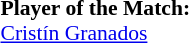<table style="width:100%; font-size:90%;">
<tr>
<td><br><strong>Player of the Match:</strong>
<br> <a href='#'>Cristín Granados</a></td>
</tr>
</table>
